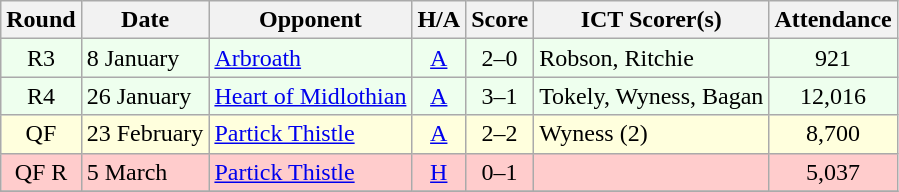<table class="wikitable" style="text-align:center">
<tr>
<th>Round</th>
<th>Date</th>
<th>Opponent</th>
<th>H/A</th>
<th>Score</th>
<th>ICT Scorer(s)</th>
<th>Attendance</th>
</tr>
<tr bgcolor=#EEFFEE>
<td>R3</td>
<td align=left>8 January</td>
<td align=left><a href='#'>Arbroath</a></td>
<td><a href='#'>A</a></td>
<td>2–0</td>
<td align=left>Robson, Ritchie</td>
<td>921</td>
</tr>
<tr bgcolor=#EEFFEE>
<td>R4</td>
<td align=left>26 January</td>
<td align=left><a href='#'>Heart of Midlothian</a></td>
<td><a href='#'>A</a></td>
<td>3–1</td>
<td align=left>Tokely, Wyness, Bagan</td>
<td>12,016</td>
</tr>
<tr bgcolor=#FFFFDD>
<td>QF</td>
<td align=left>23 February</td>
<td align=left><a href='#'>Partick Thistle</a></td>
<td><a href='#'>A</a></td>
<td>2–2</td>
<td align=left>Wyness (2)</td>
<td>8,700</td>
</tr>
<tr bgcolor=#FFCCCC>
<td>QF R</td>
<td align=left>5 March</td>
<td align=left><a href='#'>Partick Thistle</a></td>
<td><a href='#'>H</a></td>
<td>0–1</td>
<td align=left></td>
<td>5,037</td>
</tr>
<tr>
</tr>
</table>
